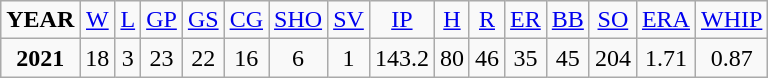<table class="wikitable">
<tr align=center>
<td><strong>YEAR</strong></td>
<td><a href='#'>W</a></td>
<td><a href='#'>L</a></td>
<td><a href='#'>GP</a></td>
<td><a href='#'>GS</a></td>
<td><a href='#'>CG</a></td>
<td><a href='#'>SHO</a></td>
<td><a href='#'>SV</a></td>
<td><a href='#'>IP</a></td>
<td><a href='#'>H</a></td>
<td><a href='#'>R</a></td>
<td><a href='#'>ER</a></td>
<td><a href='#'>BB</a></td>
<td><a href='#'>SO</a></td>
<td><a href='#'>ERA</a></td>
<td><a href='#'>WHIP</a></td>
</tr>
<tr align=center>
<td><strong>2021</strong></td>
<td>18</td>
<td>3</td>
<td>23</td>
<td>22</td>
<td>16</td>
<td>6</td>
<td>1</td>
<td>143.2</td>
<td>80</td>
<td>46</td>
<td>35</td>
<td>45</td>
<td>204</td>
<td>1.71</td>
<td>0.87</td>
</tr>
</table>
